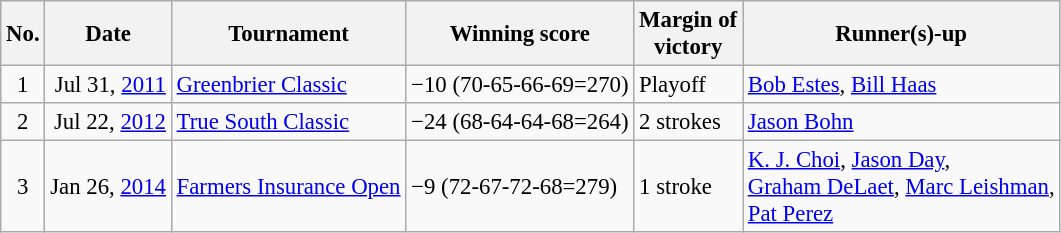<table class="wikitable" style="font-size:95%;">
<tr>
<th>No.</th>
<th>Date</th>
<th>Tournament</th>
<th>Winning score</th>
<th>Margin of<br>victory</th>
<th>Runner(s)-up</th>
</tr>
<tr>
<td align=center>1</td>
<td align=right>Jul 31, <a href='#'>2011</a></td>
<td><a href='#'>Greenbrier Classic</a></td>
<td>−10 (70-65-66-69=270)</td>
<td>Playoff</td>
<td> <a href='#'>Bob Estes</a>,  <a href='#'>Bill Haas</a></td>
</tr>
<tr>
<td align=center>2</td>
<td align=right>Jul 22, <a href='#'>2012</a></td>
<td><a href='#'>True South Classic</a></td>
<td>−24 (68-64-64-68=264)</td>
<td>2 strokes</td>
<td> <a href='#'>Jason Bohn</a></td>
</tr>
<tr>
<td align=center>3</td>
<td align=right>Jan 26, <a href='#'>2014</a></td>
<td><a href='#'>Farmers Insurance Open</a></td>
<td>−9 (72-67-72-68=279)</td>
<td>1 stroke</td>
<td> <a href='#'>K. J. Choi</a>,  <a href='#'>Jason Day</a>,<br>  <a href='#'>Graham DeLaet</a>,  <a href='#'>Marc Leishman</a>,<br> <a href='#'>Pat Perez</a></td>
</tr>
</table>
